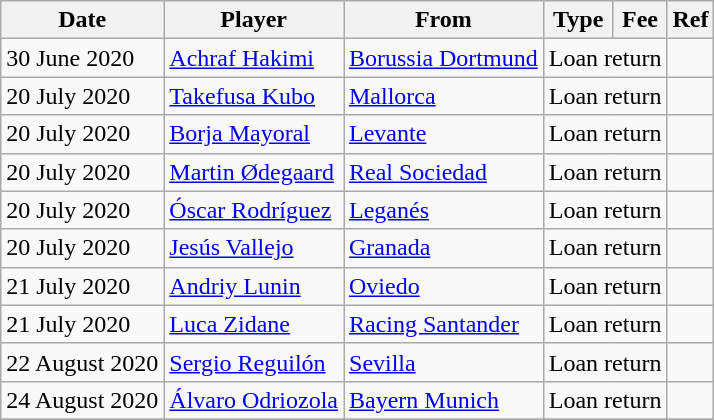<table class="wikitable">
<tr>
<th>Date</th>
<th>Player</th>
<th>From</th>
<th>Type</th>
<th>Fee</th>
<th>Ref</th>
</tr>
<tr>
<td>30 June 2020</td>
<td> <a href='#'>Achraf Hakimi</a></td>
<td> <a href='#'>Borussia Dortmund</a></td>
<td align=center colspan=2>Loan return</td>
<td align=center></td>
</tr>
<tr>
<td>20 July 2020</td>
<td> <a href='#'>Takefusa Kubo</a></td>
<td><a href='#'>Mallorca</a></td>
<td align=center colspan=2>Loan return</td>
<td align=center></td>
</tr>
<tr>
<td>20 July 2020</td>
<td> <a href='#'>Borja Mayoral</a></td>
<td><a href='#'>Levante</a></td>
<td align=center colspan=2>Loan return</td>
<td align=center></td>
</tr>
<tr>
<td>20 July 2020</td>
<td> <a href='#'>Martin Ødegaard</a></td>
<td><a href='#'>Real Sociedad</a></td>
<td align=center colspan=2>Loan return</td>
<td align=center></td>
</tr>
<tr>
<td>20 July 2020</td>
<td> <a href='#'>Óscar Rodríguez</a></td>
<td><a href='#'>Leganés</a></td>
<td align=center colspan=2>Loan return</td>
<td align=center></td>
</tr>
<tr>
<td>20 July 2020</td>
<td> <a href='#'>Jesús Vallejo</a></td>
<td><a href='#'>Granada</a></td>
<td align=center colspan=2>Loan return</td>
<td align=center></td>
</tr>
<tr>
<td>21 July 2020</td>
<td> <a href='#'>Andriy Lunin</a></td>
<td><a href='#'>Oviedo</a></td>
<td align=center colspan=2>Loan return</td>
<td align=center></td>
</tr>
<tr>
<td>21 July 2020</td>
<td> <a href='#'>Luca Zidane</a></td>
<td><a href='#'>Racing Santander</a></td>
<td align=center colspan=2>Loan return</td>
<td align=center></td>
</tr>
<tr>
<td>22 August 2020</td>
<td> <a href='#'>Sergio Reguilón</a></td>
<td><a href='#'>Sevilla</a></td>
<td align=center colspan=2>Loan return</td>
<td align=center></td>
</tr>
<tr>
<td>24 August 2020</td>
<td> <a href='#'>Álvaro Odriozola</a></td>
<td> <a href='#'>Bayern Munich</a></td>
<td align=center colspan=2>Loan return</td>
<td align=center></td>
</tr>
<tr>
</tr>
</table>
